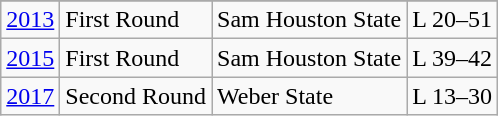<table class="wikitable">
<tr>
</tr>
<tr>
<td><a href='#'>2013</a></td>
<td>First Round</td>
<td>Sam Houston State</td>
<td>L 20–51</td>
</tr>
<tr>
<td><a href='#'>2015</a></td>
<td>First Round</td>
<td>Sam Houston State</td>
<td>L 39–42</td>
</tr>
<tr>
<td><a href='#'>2017</a></td>
<td>Second Round</td>
<td>Weber State</td>
<td>L 13–30</td>
</tr>
</table>
